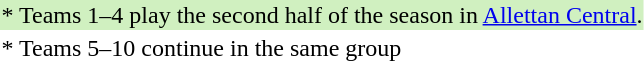<table>
<tr style="background: #D0F0C0;">
<td>* Teams 1–4 play the second half of the season in <a href='#'>Allettan Central</a>.</td>
</tr>
<tr>
<td>* Teams 5–10 continue in the same group</td>
</tr>
</table>
